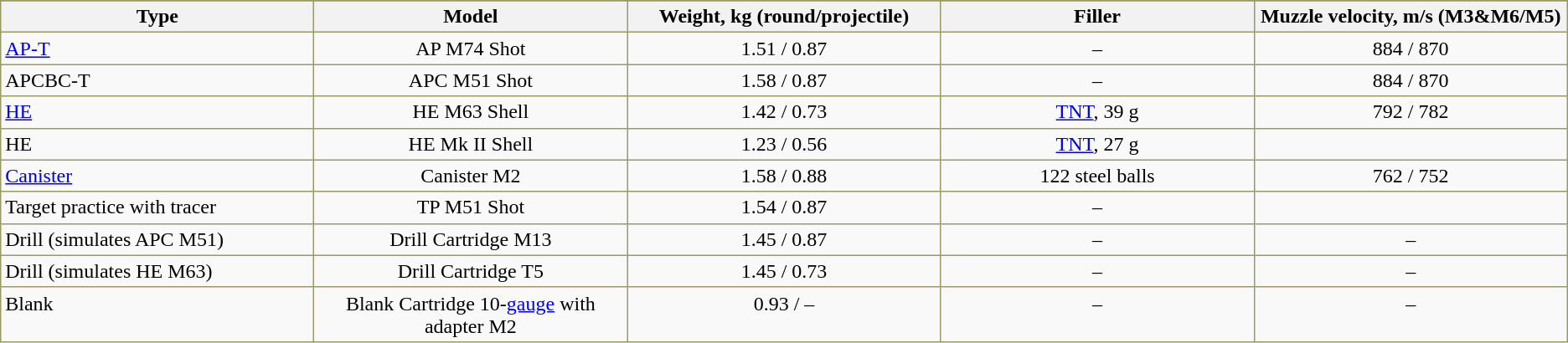<table class="wikitable">
<tr style="vertical-align:top; text-align:center; border:1px solid #996; background-color:#996; color:#fff">
</tr>
<tr style="vertical-align:top; text-align:center; border:1px solid #996;">
<th width="20%" style="border:1px solid #996">Type</th>
<th width="20%" style="border:1px solid #996">Model</th>
<th width="20%" style="border:1px solid #996">Weight, kg (round/projectile)</th>
<th width="20%" style="border:1px solid #996">Filler</th>
<th width="20%" style="border:1px solid #996">Muzzle velocity, m/s (M3&M6/M5)</th>
</tr>
<tr style="vertical-align:top; text-align:center;">
<td style="border:1px solid #996; text-align:left"><a href='#'>AP-T</a></td>
<td style="border:1px solid #996">AP M74 Shot</td>
<td style="border:1px solid #996">1.51 / 0.87</td>
<td style="border:1px solid #996">–</td>
<td style="border:1px solid #996">884 / 870</td>
</tr>
<tr style="vertical-align:top; text-align:center;">
<td style="border:1px solid #996; text-align:left">APCBC-T</td>
<td style="border:1px solid #996">APC M51 Shot</td>
<td style="border:1px solid #996">1.58 / 0.87</td>
<td style="border:1px solid #996">–</td>
<td style="border:1px solid #996">884 / 870</td>
</tr>
<tr style="vertical-align:top; text-align:center;">
<td style="border:1px solid #996; text-align:left"><a href='#'>HE</a></td>
<td style="border:1px solid #996">HE M63 Shell</td>
<td style="border:1px solid #996">1.42 / 0.73</td>
<td style="border:1px solid #996"><a href='#'>TNT</a>, 39 g</td>
<td style="border:1px solid #996">792 / 782</td>
</tr>
<tr style="vertical-align:top; text-align:center;">
<td style="border:1px solid #996; text-align:left">HE</td>
<td style="border:1px solid #996">HE Mk II Shell</td>
<td style="border:1px solid #996">1.23 / 0.56</td>
<td style="border:1px solid #996"><a href='#'>TNT</a>, 27 g</td>
<td style="border:1px solid #996"></td>
</tr>
<tr style="vertical-align:top; text-align:center;">
<td style="border:1px solid #996; text-align:left"><a href='#'>Canister</a></td>
<td style="border:1px solid #996">Canister M2</td>
<td style="border:1px solid #996">1.58 / 0.88</td>
<td style="border:1px solid #996">122 steel balls</td>
<td style="border:1px solid #996">762 / 752</td>
</tr>
<tr style="vertical-align:top; text-align:center;">
<td style="border:1px solid #996; text-align:left">Target practice with tracer</td>
<td style="border:1px solid #996">TP M51 Shot</td>
<td style="border:1px solid #996">1.54 / 0.87</td>
<td style="border:1px solid #996">–</td>
<td style="border:1px solid #996"></td>
</tr>
<tr style="vertical-align:top; text-align:center;">
<td style="border:1px solid #996; text-align:left">Drill (simulates APC M51)</td>
<td style="border:1px solid #996">Drill Cartridge M13</td>
<td style="border:1px solid #996">1.45 / 0.87</td>
<td style="border:1px solid #996">–</td>
<td style="border:1px solid #996">–</td>
</tr>
<tr style="vertical-align:top; text-align:center;">
<td style="border:1px solid #996; text-align:left">Drill (simulates HE M63)</td>
<td style="border:1px solid #996">Drill Cartridge T5</td>
<td style="border:1px solid #996">1.45 / 0.73</td>
<td style="border:1px solid #996">–</td>
<td style="border:1px solid #996">–</td>
</tr>
<tr style="vertical-align:top; text-align:center;">
<td style="border:1px solid #996; text-align:left">Blank</td>
<td style="border:1px solid #996">Blank Cartridge 10-<a href='#'>gauge</a> with adapter M2</td>
<td style="border:1px solid #996">0.93 / –</td>
<td style="border:1px solid #996">–</td>
<td style="border:1px solid #996">–</td>
</tr>
</table>
